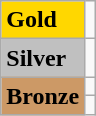<table class="wikitable">
<tr>
<td bgcolor="gold"><strong>Gold</strong></td>
<td></td>
</tr>
<tr>
<td bgcolor="silver"><strong>Silver</strong></td>
<td></td>
</tr>
<tr>
<td rowspan="2" bgcolor="#cc9966"><strong>Bronze</strong></td>
<td></td>
</tr>
<tr>
<td></td>
</tr>
</table>
